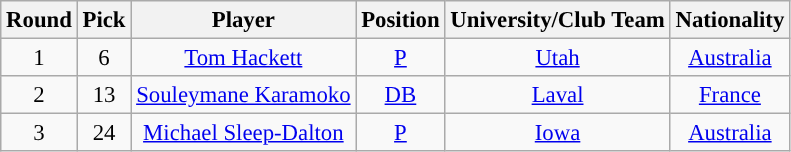<table class="wikitable" style="font-size: 95%;">
<tr>
<th scope="col">Round</th>
<th scope="col">Pick</th>
<th scope="col">Player</th>
<th scope="col">Position</th>
<th scope="col">University/Club Team</th>
<th scope="col">Nationality</th>
</tr>
<tr align="center">
<td align=center>1</td>
<td>6</td>
<td><a href='#'>Tom Hackett</a></td>
<td><a href='#'>P</a></td>
<td><a href='#'>Utah</a></td>
<td> <a href='#'>Australia</a></td>
</tr>
<tr align="center">
<td align=center>2</td>
<td>13</td>
<td><a href='#'>Souleymane Karamoko</a></td>
<td><a href='#'>DB</a></td>
<td><a href='#'>Laval</a></td>
<td> <a href='#'>France</a></td>
</tr>
<tr align="center">
<td align=center>3</td>
<td>24</td>
<td><a href='#'>Michael Sleep-Dalton</a></td>
<td><a href='#'>P</a></td>
<td><a href='#'>Iowa</a></td>
<td> <a href='#'>Australia</a></td>
</tr>
</table>
